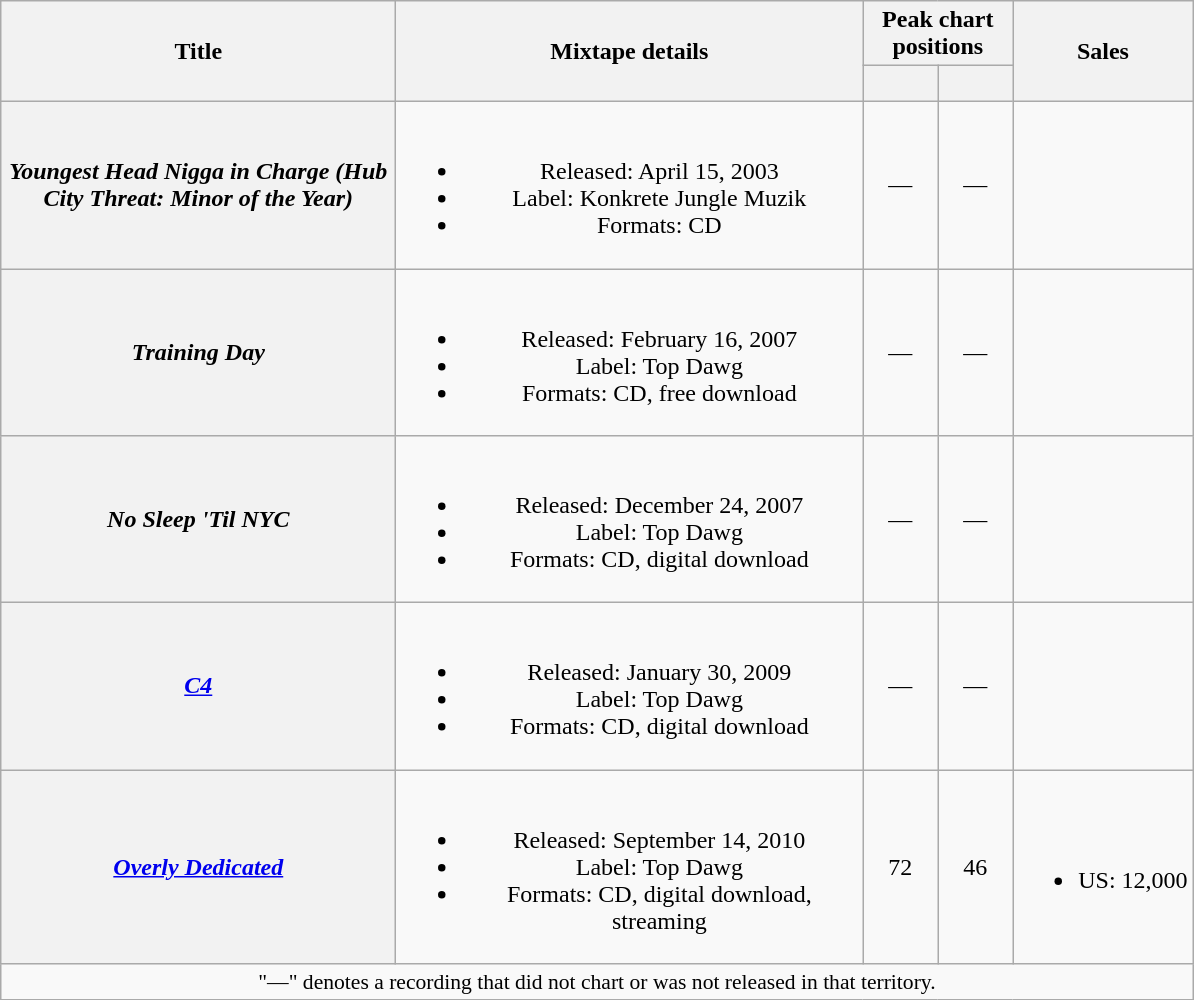<table class="wikitable plainrowheaders" style="text-align:center;">
<tr>
<th scope="col" rowspan="2" style="width:16em;">Title</th>
<th scope="col" rowspan="2" style="width:19em;">Mixtape details</th>
<th scope="col" colspan="2">Peak chart positions</th>
<th scope="col" rowspan="2">Sales</th>
</tr>
<tr>
<th scope="col" style="width:3em;font-size:90%;"><a href='#'></a><br></th>
<th scope="col" style="width:3em;font-size:90%;"><a href='#'></a><br></th>
</tr>
<tr>
<th scope="row"><em>Youngest Head Nigga in Charge (Hub City Threat: Minor of the Year)</em><br></th>
<td><br><ul><li>Released: April 15, 2003</li><li>Label: Konkrete Jungle Muzik</li><li>Formats: CD</li></ul></td>
<td>—</td>
<td>—</td>
<td></td>
</tr>
<tr>
<th scope="row"><em>Training Day</em><br></th>
<td><br><ul><li>Released: February 16, 2007</li><li>Label: Top Dawg</li><li>Formats: CD, free download</li></ul></td>
<td>—</td>
<td>—</td>
<td></td>
</tr>
<tr>
<th scope="row"><em>No Sleep 'Til NYC</em><br></th>
<td><br><ul><li>Released: December 24, 2007</li><li>Label: Top Dawg</li><li>Formats: CD, digital download</li></ul></td>
<td>—</td>
<td>—</td>
<td></td>
</tr>
<tr>
<th scope="row"><em><a href='#'>C4</a></em><br></th>
<td><br><ul><li>Released: January 30, 2009</li><li>Label: Top Dawg</li><li>Formats: CD, digital download</li></ul></td>
<td>—</td>
<td>—</td>
<td></td>
</tr>
<tr>
<th scope="row"><em><a href='#'>Overly Dedicated</a></em></th>
<td><br><ul><li>Released: September 14, 2010</li><li>Label: Top Dawg</li><li>Formats: CD, digital download, streaming</li></ul></td>
<td>72</td>
<td>46</td>
<td><br><ul><li>US: 12,000</li></ul></td>
</tr>
<tr>
<td colspan="6" style="font-size:90%">"—" denotes a recording that did not chart or was not released in that territory.</td>
</tr>
</table>
